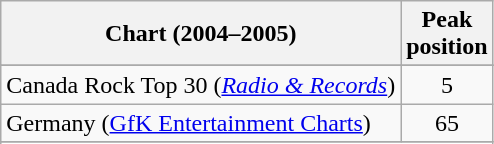<table class="wikitable sortable plainrowheaders">
<tr>
<th scope="col">Chart (2004–2005)</th>
<th scope="col">Peak<br>position</th>
</tr>
<tr>
</tr>
<tr>
<td>Canada Rock Top 30 (<em><a href='#'>Radio & Records</a></em>)</td>
<td style="text-align:center;">5</td>
</tr>
<tr>
<td>Germany (<a href='#'>GfK Entertainment Charts</a>)</td>
<td style="text-align:center;">65</td>
</tr>
<tr>
</tr>
<tr>
</tr>
<tr>
</tr>
<tr>
</tr>
<tr>
</tr>
<tr>
</tr>
<tr>
</tr>
</table>
